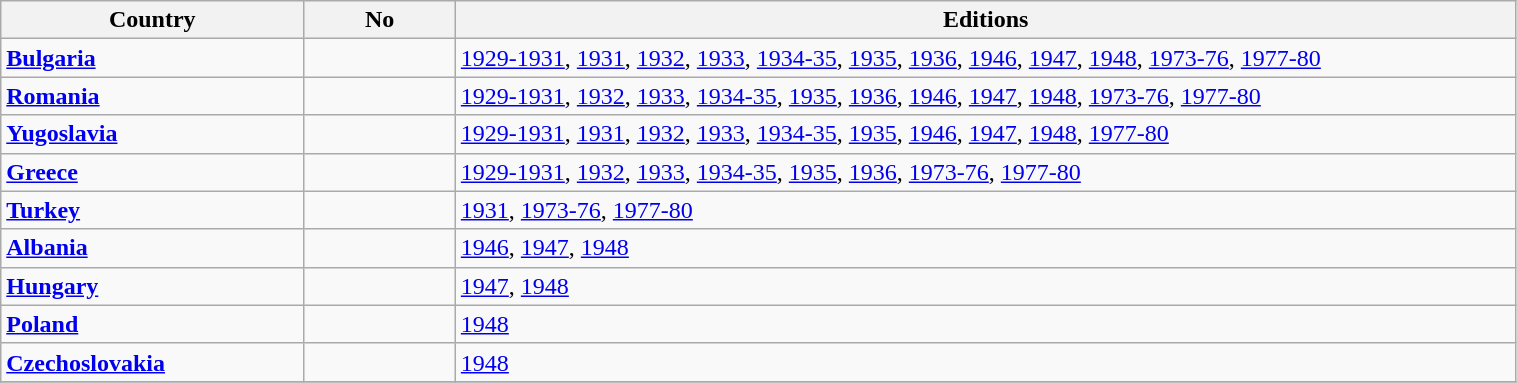<table class="wikitable sortable" style="width:80%;">
<tr>
<th style="width:20%;">Country</th>
<th style="width:10%;">No</th>
<th style="width:150%;">Editions</th>
</tr>
<tr>
<td> <strong><a href='#'>Bulgaria</a></strong></td>
<td></td>
<td><a href='#'>1929-1931</a>, <a href='#'>1931</a>, <a href='#'>1932</a>, <a href='#'>1933</a>, <a href='#'>1934-35</a>, <a href='#'>1935</a>, <a href='#'>1936</a>, <a href='#'>1946</a>, <a href='#'>1947</a>, <a href='#'>1948</a>, <a href='#'>1973-76</a>, <a href='#'>1977-80</a></td>
</tr>
<tr>
<td> <strong><a href='#'>Romania</a></strong></td>
<td></td>
<td><a href='#'>1929-1931</a>, <a href='#'>1932</a>, <a href='#'>1933</a>, <a href='#'>1934-35</a>, <a href='#'>1935</a>, <a href='#'>1936</a>, <a href='#'>1946</a>, <a href='#'>1947</a>, <a href='#'>1948</a>, <a href='#'>1973-76</a>, <a href='#'>1977-80</a></td>
</tr>
<tr>
<td> <strong><a href='#'>Yugoslavia</a></strong></td>
<td></td>
<td><a href='#'>1929-1931</a>, <a href='#'>1931</a>, <a href='#'>1932</a>, <a href='#'>1933</a>, <a href='#'>1934-35</a>, <a href='#'>1935</a>, <a href='#'>1946</a>, <a href='#'>1947</a>, <a href='#'>1948</a>, <a href='#'>1977-80</a></td>
</tr>
<tr>
<td> <strong><a href='#'>Greece</a></strong></td>
<td></td>
<td><a href='#'>1929-1931</a>, <a href='#'>1932</a>, <a href='#'>1933</a>, <a href='#'>1934-35</a>, <a href='#'>1935</a>, <a href='#'>1936</a>, <a href='#'>1973-76</a>, <a href='#'>1977-80</a></td>
</tr>
<tr>
<td> <strong><a href='#'>Turkey</a></strong></td>
<td></td>
<td><a href='#'>1931</a>, <a href='#'>1973-76</a>, <a href='#'>1977-80</a></td>
</tr>
<tr>
<td> <strong><a href='#'>Albania</a></strong></td>
<td></td>
<td><a href='#'>1946</a>, <a href='#'>1947</a>, <a href='#'>1948</a></td>
</tr>
<tr>
<td> <strong><a href='#'>Hungary</a></strong></td>
<td></td>
<td><a href='#'>1947</a>, <a href='#'>1948</a></td>
</tr>
<tr>
<td> <strong><a href='#'>Poland</a></strong></td>
<td></td>
<td><a href='#'>1948</a></td>
</tr>
<tr>
<td> <strong><a href='#'>Czechoslovakia</a></strong></td>
<td></td>
<td><a href='#'>1948</a></td>
</tr>
<tr>
</tr>
</table>
